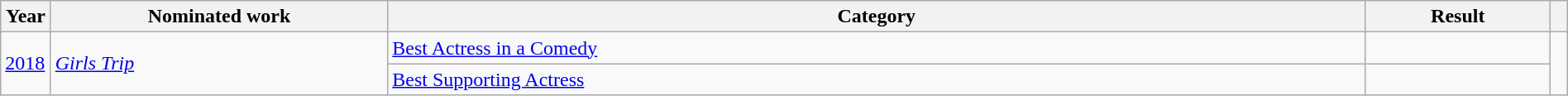<table style="width:100%;" class="wikitable sortable">
<tr>
<th style="width:1%;" scope="col">Year</th>
<th style="width:20%;" scope="col">Nominated work</th>
<th style="width:58%;" scope="col">Category</th>
<th style="width:11%;" scope="col">Result</th>
<th style="width:1%;" scope="col"></th>
</tr>
<tr>
<td rowspan="2"><a href='#'>2018</a></td>
<td rowspan="2"><em><a href='#'>Girls Trip</a></em></td>
<td><a href='#'>Best Actress in a Comedy</a></td>
<td></td>
<td rowspan="2"></td>
</tr>
<tr>
<td><a href='#'>Best Supporting Actress</a></td>
<td></td>
</tr>
</table>
